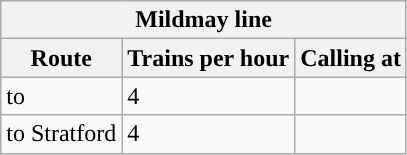<table class="wikitable">
<tr>
<th colspan="3" style="border-color:#">Mildmay line</th>
</tr>
<tr>
<th>Route</th>
<th>Trains per hour</th>
<th>Calling at</th>
</tr>
<tr>
<td> to </td>
<td>4</td>
<td></td>
</tr>
<tr>
<td> to Stratford</td>
<td>4</td>
<td></td>
</tr>
</table>
